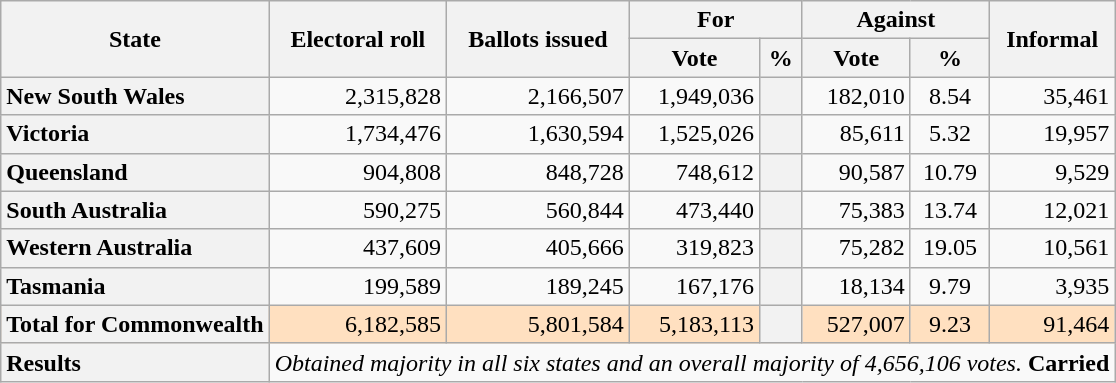<table class="wikitable">
<tr align=center>
<th rowspan="2">State</th>
<th rowspan="2">Electoral roll</th>
<th rowspan="2">Ballots issued</th>
<th align=center colspan="2">For</th>
<th align=center colspan="2">Against</th>
<th align=center rowspan="2">Informal</th>
</tr>
<tr>
<th align=center>Vote</th>
<th align=center>%</th>
<th align=center>Vote</th>
<th align=center>%</th>
</tr>
<tr align="right">
<th style="text-align:left;">New South Wales</th>
<td>2,315,828</td>
<td>2,166,507</td>
<td>1,949,036</td>
<th></th>
<td>182,010</td>
<td align="center">8.54</td>
<td>35,461</td>
</tr>
<tr align="right">
<th style="text-align:left;">Victoria</th>
<td>1,734,476</td>
<td>1,630,594</td>
<td>1,525,026</td>
<th></th>
<td>85,611</td>
<td align="center">5.32</td>
<td>19,957</td>
</tr>
<tr align="right">
<th style="text-align:left;">Queensland</th>
<td>904,808</td>
<td>848,728</td>
<td>748,612</td>
<th></th>
<td>90,587</td>
<td align="center">10.79</td>
<td>9,529</td>
</tr>
<tr align="right">
<th style="text-align:left;">South Australia</th>
<td>590,275</td>
<td>560,844</td>
<td>473,440</td>
<th></th>
<td>75,383</td>
<td align="center">13.74</td>
<td>12,021</td>
</tr>
<tr align="right">
<th style="text-align:left;">Western Australia</th>
<td>437,609</td>
<td>405,666</td>
<td>319,823</td>
<th></th>
<td>75,282</td>
<td align="center">19.05</td>
<td>10,561</td>
</tr>
<tr align="right">
<th style="text-align:left;">Tasmania</th>
<td>199,589</td>
<td>189,245</td>
<td>167,176</td>
<th></th>
<td>18,134</td>
<td align="center">9.79</td>
<td>3,935</td>
</tr>
<tr bgcolor="#FFE0C0" align="right">
<th style="text-align:left">Total for Commonwealth</th>
<td>6,182,585</td>
<td>5,801,584</td>
<td>5,183,113</td>
<th></th>
<td>527,007</td>
<td align="center">9.23</td>
<td>91,464</td>
</tr>
<tr>
<th style="text-align:left;">Results</th>
<td colspan="8"><em>Obtained majority in all six states and an overall majority of 4,656,106 votes.</em> <strong>Carried</strong></td>
</tr>
</table>
